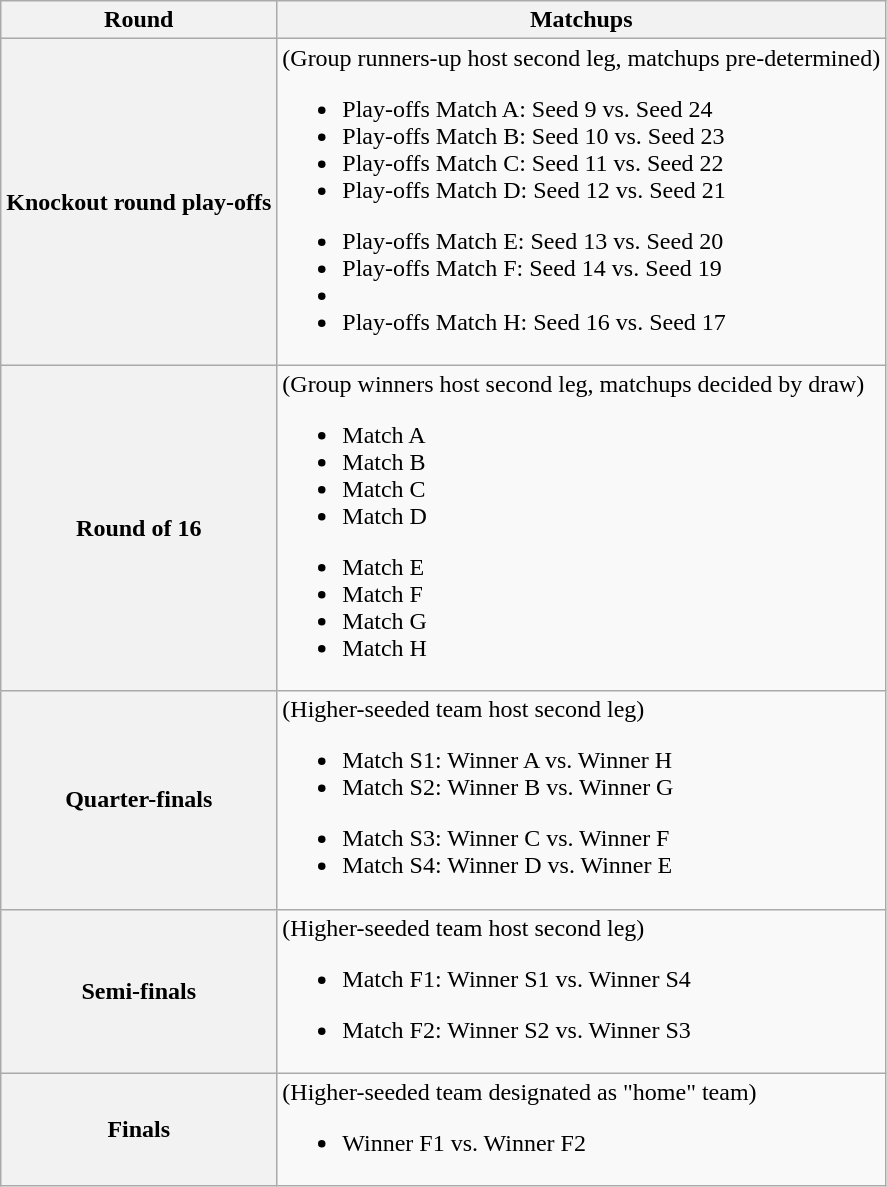<table class=wikitable>
<tr>
<th>Round</th>
<th>Matchups</th>
</tr>
<tr>
<th>Knockout round play-offs</th>
<td>(Group runners-up host second leg, matchups pre-determined)<br>
<ul><li>Play-offs Match A: Seed 9 vs. Seed 24</li><li>Play-offs Match B: Seed 10 vs. Seed 23</li><li>Play-offs Match C: Seed 11 vs. Seed 22</li><li>Play-offs Match D: Seed 12 vs. Seed 21</li></ul><ul><li>Play-offs Match E: Seed 13 vs. Seed 20</li><li>Play-offs Match F: Seed 14 vs. Seed 19</li><li></li><li>Play-offs Match H: Seed 16 vs. Seed 17</li></ul></td>
</tr>
<tr>
<th>Round of 16</th>
<td>(Group winners host second leg, matchups decided by draw)<br>
<ul><li>Match A</li><li>Match B</li><li>Match C</li><li>Match D</li></ul><ul><li>Match E</li><li>Match F</li><li>Match G</li><li>Match H</li></ul></td>
</tr>
<tr>
<th>Quarter-finals</th>
<td>(Higher-seeded team host second leg)<br>
<ul><li>Match S1: Winner A vs. Winner H</li><li>Match S2: Winner B vs. Winner G</li></ul><ul><li>Match S3: Winner C vs. Winner F</li><li>Match S4: Winner D vs. Winner E</li></ul></td>
</tr>
<tr>
<th>Semi-finals</th>
<td>(Higher-seeded team host second leg)<br>
<ul><li>Match F1: Winner S1 vs. Winner S4</li></ul><ul><li>Match F2: Winner S2 vs. Winner S3</li></ul></td>
</tr>
<tr>
<th>Finals</th>
<td>(Higher-seeded team designated as "home" team)<br><ul><li>Winner F1 vs. Winner F2</li></ul></td>
</tr>
</table>
